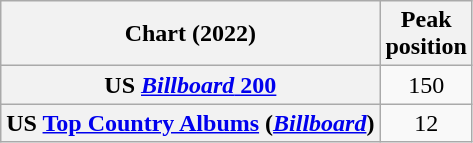<table class="wikitable sortable plainrowheaders" style="text-align:center;">
<tr>
<th scope="col">Chart (2022)</th>
<th scope="col">Peak<br>position</th>
</tr>
<tr>
<th scope="row">US <a href='#'><em>Billboard</em> 200</a></th>
<td>150</td>
</tr>
<tr>
<th scope="row">US <a href='#'>Top Country Albums</a> (<em><a href='#'>Billboard</a></em>)</th>
<td>12</td>
</tr>
</table>
